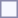<table style="border:1px solid #8888aa; background-color:#f7f8ff; padding:5px; font-size:95%; margin: 0px 12px 12px 0px;">
</table>
